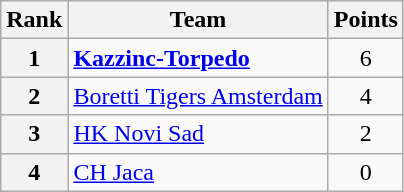<table class="wikitable" style="text-align: center;">
<tr>
<th>Rank</th>
<th>Team</th>
<th>Points</th>
</tr>
<tr>
<th>1</th>
<td style="text-align: left;"> <strong><a href='#'>Kazzinc-Torpedo</a></strong></td>
<td>6</td>
</tr>
<tr>
<th>2</th>
<td style="text-align: left;"> <a href='#'>Boretti Tigers Amsterdam</a></td>
<td>4</td>
</tr>
<tr>
<th>3</th>
<td style="text-align: left;"> <a href='#'>HK Novi Sad</a></td>
<td>2</td>
</tr>
<tr>
<th>4</th>
<td style="text-align: left;"> <a href='#'>CH Jaca</a></td>
<td>0</td>
</tr>
</table>
